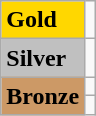<table class="wikitable">
<tr>
<td bgcolor="gold"><strong>Gold</strong></td>
<td></td>
</tr>
<tr>
<td bgcolor="silver"><strong>Silver</strong></td>
<td></td>
</tr>
<tr>
<td rowspan="2" bgcolor="#cc9966"><strong>Bronze</strong></td>
<td></td>
</tr>
<tr>
<td></td>
</tr>
</table>
